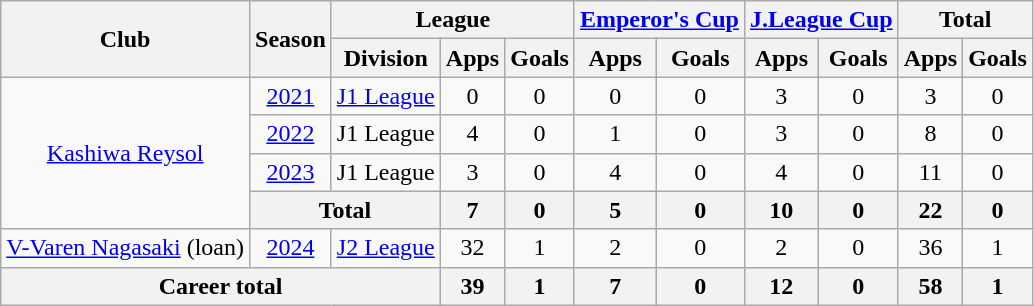<table class="wikitable" style="text-align: center;">
<tr>
<th rowspan="2">Club</th>
<th rowspan="2">Season</th>
<th colspan="3">League</th>
<th colspan="2"><a href='#'>Emperor's Cup</a></th>
<th colspan="2"><a href='#'>J.League Cup</a></th>
<th colspan="2">Total</th>
</tr>
<tr>
<th>Division</th>
<th>Apps</th>
<th>Goals</th>
<th>Apps</th>
<th>Goals</th>
<th>Apps</th>
<th>Goals</th>
<th>Apps</th>
<th>Goals</th>
</tr>
<tr>
<td rowspan="4"><a href='#'>Kashiwa Reysol</a></td>
<td><a href='#'>2021</a></td>
<td><a href='#'>J1 League</a></td>
<td>0</td>
<td>0</td>
<td>0</td>
<td>0</td>
<td>3</td>
<td>0</td>
<td>3</td>
<td>0</td>
</tr>
<tr>
<td><a href='#'>2022</a></td>
<td>J1 League</td>
<td>4</td>
<td>0</td>
<td>1</td>
<td>0</td>
<td>3</td>
<td>0</td>
<td>8</td>
<td>0</td>
</tr>
<tr>
<td><a href='#'>2023</a></td>
<td>J1 League</td>
<td>3</td>
<td>0</td>
<td>4</td>
<td>0</td>
<td>4</td>
<td>0</td>
<td>11</td>
<td>0</td>
</tr>
<tr>
<th colspan="2">Total</th>
<th>7</th>
<th>0</th>
<th>5</th>
<th>0</th>
<th>10</th>
<th>0</th>
<th>22</th>
<th>0</th>
</tr>
<tr>
<td><a href='#'>V-Varen Nagasaki</a> (loan)</td>
<td><a href='#'>2024</a></td>
<td><a href='#'>J2 League</a></td>
<td>32</td>
<td>1</td>
<td>2</td>
<td>0</td>
<td>2</td>
<td>0</td>
<td>36</td>
<td>1</td>
</tr>
<tr>
<th colspan="3">Career total</th>
<th>39</th>
<th>1</th>
<th>7</th>
<th>0</th>
<th>12</th>
<th>0</th>
<th>58</th>
<th>1</th>
</tr>
</table>
